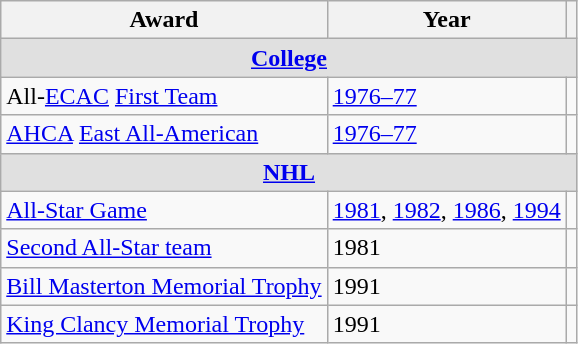<table class="wikitable">
<tr>
<th>Award</th>
<th>Year</th>
<th></th>
</tr>
<tr ALIGN="center" bgcolor="#e0e0e0">
<td colspan="3"><strong><a href='#'>College</a></strong></td>
</tr>
<tr>
<td>All-<a href='#'>ECAC</a> <a href='#'>First Team</a></td>
<td><a href='#'>1976–77</a></td>
<td></td>
</tr>
<tr>
<td><a href='#'>AHCA</a> <a href='#'>East All-American</a></td>
<td><a href='#'>1976–77</a></td>
<td></td>
</tr>
<tr ALIGN="center" bgcolor="#e0e0e0">
<td colspan="3"><strong><a href='#'>NHL</a></strong></td>
</tr>
<tr>
<td><a href='#'>All-Star Game</a></td>
<td><a href='#'>1981</a>, <a href='#'>1982</a>, <a href='#'>1986</a>, <a href='#'>1994</a></td>
<td></td>
</tr>
<tr>
<td><a href='#'>Second All-Star team</a></td>
<td>1981</td>
<td></td>
</tr>
<tr>
<td><a href='#'>Bill Masterton Memorial Trophy</a></td>
<td>1991</td>
<td></td>
</tr>
<tr>
<td><a href='#'>King Clancy Memorial Trophy</a></td>
<td>1991</td>
<td></td>
</tr>
</table>
